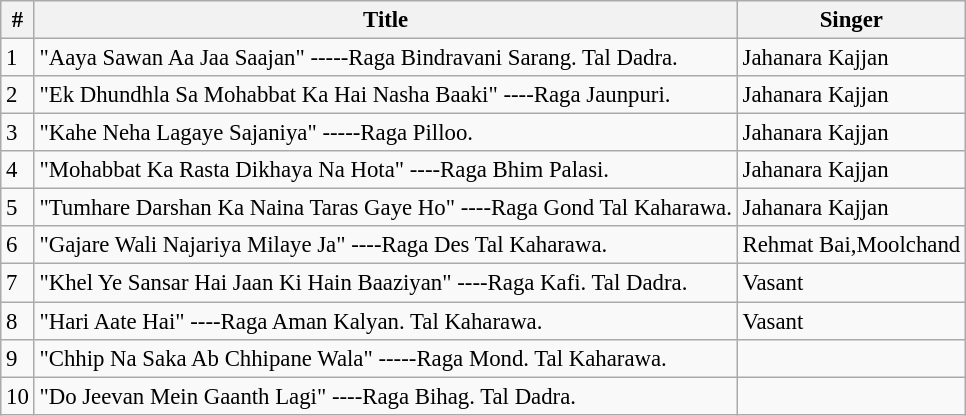<table class="wikitable" style="font-size:95%;">
<tr>
<th>#</th>
<th>Title</th>
<th>Singer</th>
</tr>
<tr>
<td>1</td>
<td>"Aaya Sawan Aa Jaa Saajan" -----Raga Bindravani Sarang. Tal Dadra.</td>
<td>Jahanara Kajjan</td>
</tr>
<tr>
<td>2</td>
<td>"Ek Dhundhla Sa Mohabbat Ka Hai Nasha Baaki"  ----Raga Jaunpuri.</td>
<td>Jahanara Kajjan</td>
</tr>
<tr>
<td>3</td>
<td>"Kahe Neha Lagaye Sajaniya" -----Raga Pilloo.</td>
<td>Jahanara Kajjan</td>
</tr>
<tr>
<td>4</td>
<td>"Mohabbat Ka Rasta Dikhaya Na Hota" ----Raga Bhim Palasi.</td>
<td>Jahanara Kajjan</td>
</tr>
<tr>
<td>5</td>
<td>"Tumhare Darshan Ka Naina Taras Gaye Ho" ----Raga Gond Tal Kaharawa.</td>
<td>Jahanara Kajjan</td>
</tr>
<tr>
<td>6</td>
<td>"Gajare Wali Najariya Milaye Ja" ----Raga Des Tal Kaharawa.</td>
<td>Rehmat Bai,Moolchand</td>
</tr>
<tr>
<td>7</td>
<td>"Khel Ye Sansar Hai Jaan Ki Hain Baaziyan" ----Raga Kafi. Tal Dadra.</td>
<td>Vasant</td>
</tr>
<tr>
<td>8</td>
<td>"Hari Aate Hai" ----Raga Aman Kalyan. Tal Kaharawa.</td>
<td>Vasant</td>
</tr>
<tr>
<td>9</td>
<td>"Chhip Na Saka Ab Chhipane Wala" -----Raga Mond. Tal Kaharawa.</td>
<td></td>
</tr>
<tr>
<td>10</td>
<td>"Do Jeevan Mein Gaanth Lagi" ----Raga Bihag. Tal Dadra.</td>
<td></td>
</tr>
</table>
